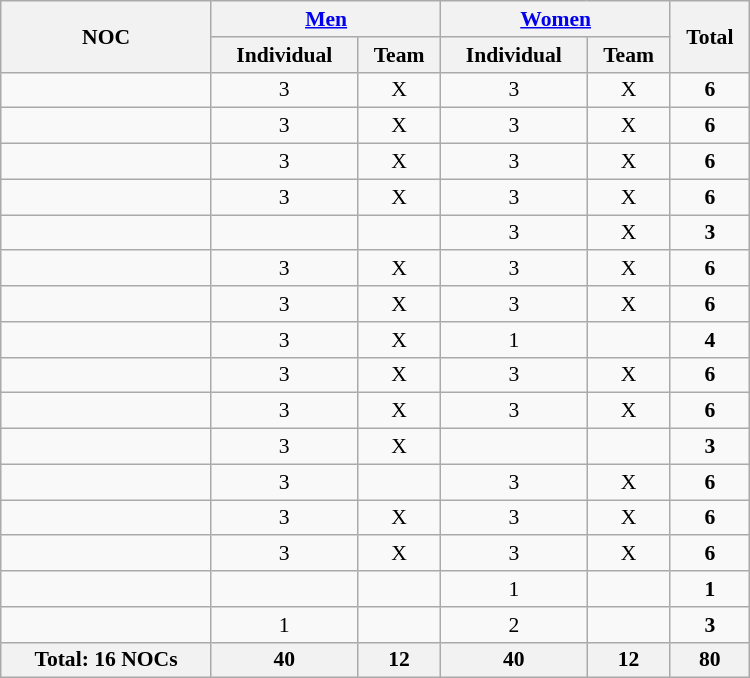<table class="wikitable" width=500 style="text-align:center; font-size:90%">
<tr>
<th rowspan="2" align="center">NOC</th>
<th colspan="2"><a href='#'>Men</a></th>
<th colspan="2"><a href='#'>Women</a></th>
<th rowspan="2">Total</th>
</tr>
<tr>
<th>Individual</th>
<th>Team</th>
<th>Individual</th>
<th>Team</th>
</tr>
<tr>
<td style="text-align:left;"></td>
<td>3</td>
<td>X</td>
<td>3</td>
<td>X</td>
<td><strong>6</strong></td>
</tr>
<tr>
<td style="text-align:left;"></td>
<td>3</td>
<td>X</td>
<td>3</td>
<td>X</td>
<td><strong>6</strong></td>
</tr>
<tr>
<td style="text-align:left;"></td>
<td>3</td>
<td>X</td>
<td>3</td>
<td>X</td>
<td><strong>6</strong></td>
</tr>
<tr>
<td style="text-align:left;"></td>
<td>3</td>
<td>X</td>
<td>3</td>
<td>X</td>
<td><strong>6</strong></td>
</tr>
<tr>
<td style="text-align:left;"></td>
<td></td>
<td></td>
<td>3</td>
<td>X</td>
<td><strong>3</strong></td>
</tr>
<tr>
<td style="text-align:left;"></td>
<td>3</td>
<td>X</td>
<td>3</td>
<td>X</td>
<td><strong>6</strong></td>
</tr>
<tr>
<td style="text-align:left;"></td>
<td>3</td>
<td>X</td>
<td>3</td>
<td>X</td>
<td><strong>6</strong></td>
</tr>
<tr>
<td style="text-align:left;"></td>
<td>3</td>
<td>X</td>
<td>1</td>
<td></td>
<td><strong>4</strong></td>
</tr>
<tr>
<td style="text-align:left;"></td>
<td>3</td>
<td>X</td>
<td>3</td>
<td>X</td>
<td><strong>6</strong></td>
</tr>
<tr>
<td style="text-align:left;"></td>
<td>3</td>
<td>X</td>
<td>3</td>
<td>X</td>
<td><strong>6</strong></td>
</tr>
<tr>
<td style="text-align:left;"></td>
<td>3</td>
<td>X</td>
<td></td>
<td></td>
<td><strong>3</strong></td>
</tr>
<tr>
<td style="text-align:left;"></td>
<td>3</td>
<td></td>
<td>3</td>
<td>X</td>
<td><strong>6</strong></td>
</tr>
<tr>
<td style="text-align:left;"></td>
<td>3</td>
<td>X</td>
<td>3</td>
<td>X</td>
<td><strong>6</strong></td>
</tr>
<tr>
<td style="text-align:left;"></td>
<td>3</td>
<td>X</td>
<td>3</td>
<td>X</td>
<td><strong>6</strong></td>
</tr>
<tr>
<td style="text-align:left;"></td>
<td></td>
<td></td>
<td>1</td>
<td></td>
<td><strong>1</strong></td>
</tr>
<tr>
<td style="text-align:left;"></td>
<td>1</td>
<td></td>
<td>2</td>
<td></td>
<td><strong>3</strong></td>
</tr>
<tr>
<th>Total: 16 NOCs</th>
<th>40</th>
<th>12</th>
<th>40</th>
<th>12</th>
<th>80</th>
</tr>
</table>
